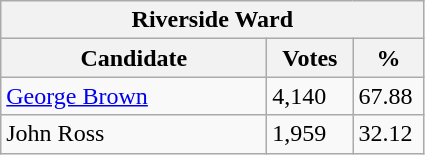<table class="wikitable">
<tr>
<th colspan="3">Riverside Ward</th>
</tr>
<tr>
<th style="width: 170px">Candidate</th>
<th style="width: 50px">Votes</th>
<th style="width: 40px">%</th>
</tr>
<tr>
<td><a href='#'>George Brown</a></td>
<td>4,140</td>
<td>67.88</td>
</tr>
<tr>
<td>John Ross</td>
<td>1,959</td>
<td>32.12</td>
</tr>
</table>
